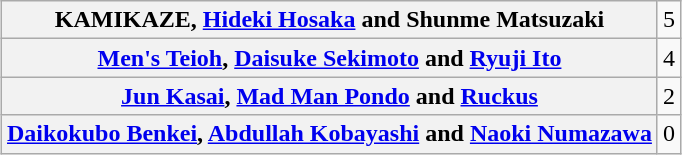<table class="wikitable" style="margin: 1em auto 1em auto;text-align:center">
<tr>
<th>KAMIKAZE, <a href='#'>Hideki Hosaka</a> and Shunme Matsuzaki</th>
<td>5</td>
</tr>
<tr>
<th><a href='#'>Men's Teioh</a>, <a href='#'>Daisuke Sekimoto</a> and <a href='#'>Ryuji Ito</a><br></th>
<td>4</td>
</tr>
<tr>
<th><a href='#'>Jun Kasai</a>, <a href='#'>Mad Man Pondo</a> and <a href='#'>Ruckus</a></th>
<td>2</td>
</tr>
<tr>
<th><a href='#'>Daikokubo Benkei</a>, <a href='#'>Abdullah Kobayashi</a> and <a href='#'>Naoki Numazawa</a><br></th>
<td>0</td>
</tr>
</table>
